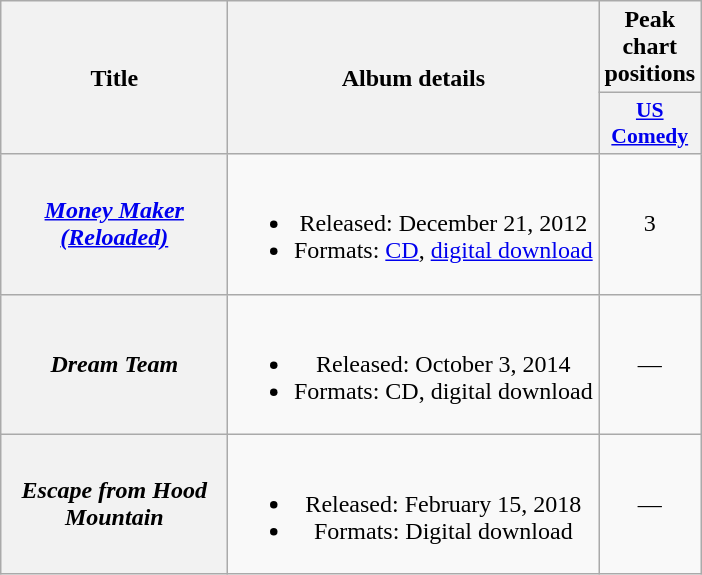<table class="wikitable plainrowheaders" style="text-align:center;" border="1">
<tr>
<th scope="col" rowspan="2" style="width:9em;">Title</th>
<th scope="col" rowspan="2" style="width:15em;">Album details</th>
<th scope="col" colspan="1">Peak chart positions</th>
</tr>
<tr>
<th scope="col" style="width:3em;font-size:90%;"><a href='#'>US<br>Comedy</a></th>
</tr>
<tr>
<th scope="row"><em><a href='#'>Money Maker (Reloaded)</a></em></th>
<td><br><ul><li>Released: December 21, 2012</li><li>Formats: <a href='#'>CD</a>, <a href='#'>digital download</a></li></ul></td>
<td>3</td>
</tr>
<tr>
<th scope="row"><em>Dream Team</em></th>
<td><br><ul><li>Released: October 3, 2014</li><li>Formats: CD, digital download</li></ul></td>
<td>—</td>
</tr>
<tr>
<th scope="row"><em>Escape from Hood Mountain</em></th>
<td><br><ul><li>Released: February 15, 2018</li><li>Formats: Digital download</li></ul></td>
<td>—</td>
</tr>
</table>
